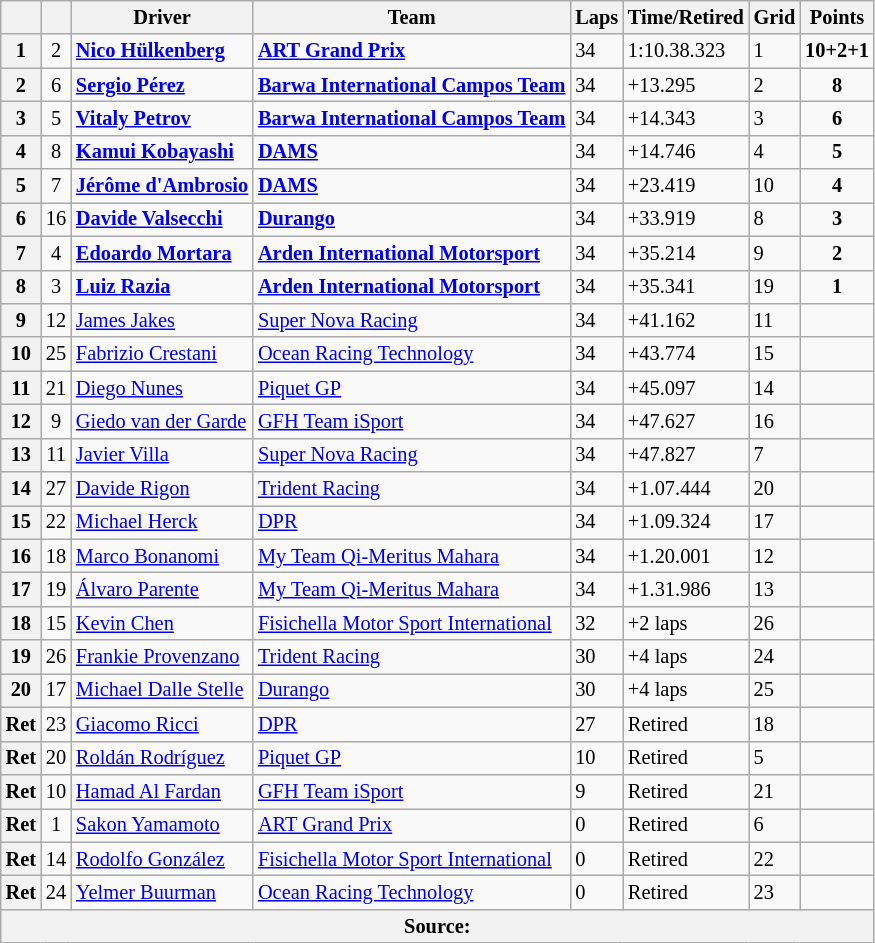<table class="wikitable" style="font-size: 85%">
<tr>
<th></th>
<th></th>
<th>Driver</th>
<th>Team</th>
<th>Laps</th>
<th>Time/Retired</th>
<th>Grid</th>
<th>Points</th>
</tr>
<tr>
<th>1</th>
<td align="center">2</td>
<td><strong> <a href='#'>Nico Hülkenberg</a></strong></td>
<td><strong><a href='#'>ART Grand Prix</a></strong></td>
<td>34</td>
<td>1:10.38.323</td>
<td>1</td>
<td align="center"><strong>10+2+1</strong></td>
</tr>
<tr>
<th>2</th>
<td align="center">6</td>
<td><strong> <a href='#'>Sergio Pérez</a></strong></td>
<td><strong><a href='#'>Barwa International Campos Team</a></strong></td>
<td>34</td>
<td>+13.295</td>
<td>2</td>
<td align="center"><strong>8</strong></td>
</tr>
<tr>
<th>3</th>
<td align="center">5</td>
<td><strong> <a href='#'>Vitaly Petrov</a></strong></td>
<td><strong><a href='#'>Barwa International Campos Team</a></strong></td>
<td>34</td>
<td>+14.343</td>
<td>3</td>
<td align="center"><strong>6</strong></td>
</tr>
<tr>
<th>4</th>
<td align="center">8</td>
<td><strong> <a href='#'>Kamui Kobayashi</a></strong></td>
<td><strong><a href='#'>DAMS</a></strong></td>
<td>34</td>
<td>+14.746</td>
<td>4</td>
<td align="center"><strong>5</strong></td>
</tr>
<tr>
<th>5</th>
<td align="center">7</td>
<td><strong> <a href='#'>Jérôme d'Ambrosio</a></strong></td>
<td><strong><a href='#'>DAMS</a></strong></td>
<td>34</td>
<td>+23.419</td>
<td>10</td>
<td align="center"><strong>4</strong></td>
</tr>
<tr>
<th>6</th>
<td align="center">16</td>
<td><strong> <a href='#'>Davide Valsecchi</a></strong></td>
<td><strong><a href='#'>Durango</a></strong></td>
<td>34</td>
<td>+33.919</td>
<td>8</td>
<td align="center"><strong>3</strong></td>
</tr>
<tr>
<th>7</th>
<td align="center">4</td>
<td><strong> <a href='#'>Edoardo Mortara</a></strong></td>
<td><strong><a href='#'>Arden International Motorsport</a></strong></td>
<td>34</td>
<td>+35.214</td>
<td>9</td>
<td align="center"><strong>2</strong></td>
</tr>
<tr>
<th>8</th>
<td align="center">3</td>
<td><strong> <a href='#'>Luiz Razia</a></strong></td>
<td><strong><a href='#'>Arden International Motorsport</a></strong></td>
<td>34</td>
<td>+35.341</td>
<td>19</td>
<td align="center"><strong>1</strong></td>
</tr>
<tr>
<th>9</th>
<td align="center">12</td>
<td> <a href='#'>James Jakes</a></td>
<td><a href='#'>Super Nova Racing</a></td>
<td>34</td>
<td>+41.162</td>
<td>11</td>
<td></td>
</tr>
<tr>
<th>10</th>
<td align="center">25</td>
<td> <a href='#'>Fabrizio Crestani</a></td>
<td><a href='#'>Ocean Racing Technology</a></td>
<td>34</td>
<td>+43.774</td>
<td>15</td>
<td></td>
</tr>
<tr>
<th>11</th>
<td align="center">21</td>
<td> <a href='#'>Diego Nunes</a></td>
<td><a href='#'>Piquet GP</a></td>
<td>34</td>
<td>+45.097</td>
<td>14</td>
<td></td>
</tr>
<tr>
<th>12</th>
<td align="center">9</td>
<td> <a href='#'>Giedo van der Garde</a></td>
<td><a href='#'>GFH Team iSport</a></td>
<td>34</td>
<td>+47.627</td>
<td>16</td>
<td></td>
</tr>
<tr>
<th>13</th>
<td align="center">11</td>
<td> <a href='#'>Javier Villa</a></td>
<td><a href='#'>Super Nova Racing</a></td>
<td>34</td>
<td>+47.827</td>
<td>7</td>
<td></td>
</tr>
<tr>
<th>14</th>
<td align="center">27</td>
<td> <a href='#'>Davide Rigon</a></td>
<td><a href='#'>Trident Racing</a></td>
<td>34</td>
<td>+1.07.444</td>
<td>20</td>
<td></td>
</tr>
<tr>
<th>15</th>
<td align="center">22</td>
<td> <a href='#'>Michael Herck</a></td>
<td><a href='#'>DPR</a></td>
<td>34</td>
<td>+1.09.324</td>
<td>17</td>
<td></td>
</tr>
<tr>
<th>16</th>
<td align="center">18</td>
<td> <a href='#'>Marco Bonanomi</a></td>
<td><a href='#'>My Team Qi-Meritus Mahara</a></td>
<td>34</td>
<td>+1.20.001</td>
<td>12</td>
<td></td>
</tr>
<tr>
<th>17</th>
<td align="center">19</td>
<td> <a href='#'>Álvaro Parente</a></td>
<td><a href='#'>My Team Qi-Meritus Mahara</a></td>
<td>34</td>
<td>+1.31.986</td>
<td>13</td>
<td></td>
</tr>
<tr>
<th>18</th>
<td align="center">15</td>
<td> <a href='#'>Kevin Chen</a></td>
<td><a href='#'>Fisichella Motor Sport International</a></td>
<td>32</td>
<td>+2 laps</td>
<td>26</td>
<td></td>
</tr>
<tr>
<th>19</th>
<td align="center">26</td>
<td> <a href='#'>Frankie Provenzano</a></td>
<td><a href='#'>Trident Racing</a></td>
<td>30</td>
<td>+4 laps</td>
<td>24</td>
<td></td>
</tr>
<tr>
<th>20</th>
<td align="center">17</td>
<td> <a href='#'>Michael Dalle Stelle</a></td>
<td><a href='#'>Durango</a></td>
<td>30</td>
<td>+4 laps</td>
<td>25</td>
<td></td>
</tr>
<tr>
<th>Ret</th>
<td align="center">23</td>
<td> <a href='#'>Giacomo Ricci</a></td>
<td><a href='#'>DPR</a></td>
<td>27</td>
<td>Retired</td>
<td>18</td>
<td></td>
</tr>
<tr>
<th>Ret</th>
<td align="center">20</td>
<td> <a href='#'>Roldán Rodríguez</a></td>
<td><a href='#'>Piquet GP</a></td>
<td>10</td>
<td>Retired</td>
<td>5</td>
<td></td>
</tr>
<tr>
<th>Ret</th>
<td align="center">10</td>
<td> <a href='#'>Hamad Al Fardan</a></td>
<td><a href='#'>GFH Team iSport</a></td>
<td>9</td>
<td>Retired</td>
<td>21</td>
<td></td>
</tr>
<tr>
<th>Ret</th>
<td align="center">1</td>
<td> <a href='#'>Sakon Yamamoto</a></td>
<td><a href='#'>ART Grand Prix</a></td>
<td>0</td>
<td>Retired</td>
<td>6</td>
<td></td>
</tr>
<tr>
<th>Ret</th>
<td align="center">14</td>
<td> <a href='#'>Rodolfo González</a></td>
<td><a href='#'>Fisichella Motor Sport International</a></td>
<td>0</td>
<td>Retired</td>
<td>22</td>
<td></td>
</tr>
<tr>
<th>Ret</th>
<td align="center">24</td>
<td> <a href='#'>Yelmer Buurman</a></td>
<td><a href='#'>Ocean Racing Technology</a></td>
<td>0</td>
<td>Retired</td>
<td>23</td>
<td></td>
</tr>
<tr>
<th colspan="8">Source:</th>
</tr>
</table>
